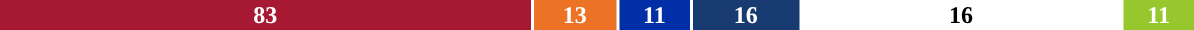<table style="width:50em; font-weight:bold; text-align:center">
<tr>
<td style="background:#a71932; width:45%; color:white;">83</td>
<td style="background:#EC7225; width:7%; color:white;">13</td>
<td style="background:#002FA7; width:6%; color:white;">11</td>
<td style="background:#173A70; width:9%; color:white;">16</td>
<td style="background:">16</td>
<td style="background:#96C82D; width:6%; color:white;">11</td>
</tr>
<tr>
<td><a href='#'></a></td>
<td><a href='#'></a></td>
<td><a href='#'></a></td>
<td><a href='#'></a></td>
<td><a href='#'></a></td>
<td><a href='#'></a></td>
</tr>
</table>
